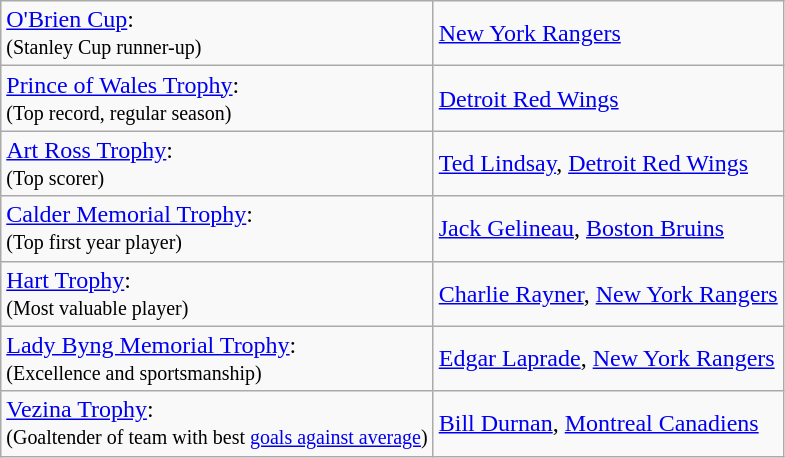<table class="wikitable">
<tr>
<td><a href='#'>O'Brien Cup</a>:<br><small>(Stanley Cup runner-up)</small></td>
<td><a href='#'>New York Rangers</a></td>
</tr>
<tr>
<td><a href='#'>Prince of Wales Trophy</a>:<br><small>(Top record, regular season)</small></td>
<td><a href='#'>Detroit Red Wings</a></td>
</tr>
<tr>
<td><a href='#'>Art Ross Trophy</a>:<br><small>(Top scorer)</small></td>
<td><a href='#'>Ted Lindsay</a>, <a href='#'>Detroit Red Wings</a></td>
</tr>
<tr>
<td><a href='#'>Calder Memorial Trophy</a>:<br><small>(Top first year player)</small></td>
<td><a href='#'>Jack Gelineau</a>, <a href='#'>Boston Bruins</a></td>
</tr>
<tr>
<td><a href='#'>Hart Trophy</a>:<br><small>(Most valuable player)</small></td>
<td><a href='#'>Charlie Rayner</a>, <a href='#'>New York Rangers</a></td>
</tr>
<tr>
<td><a href='#'>Lady Byng Memorial Trophy</a>:<br><small>(Excellence and sportsmanship)</small></td>
<td><a href='#'>Edgar Laprade</a>, <a href='#'>New York Rangers</a></td>
</tr>
<tr>
<td><a href='#'>Vezina Trophy</a>:<br><small>(Goaltender of team with best <a href='#'>goals against average</a>)</small></td>
<td><a href='#'>Bill Durnan</a>, <a href='#'>Montreal Canadiens</a></td>
</tr>
</table>
